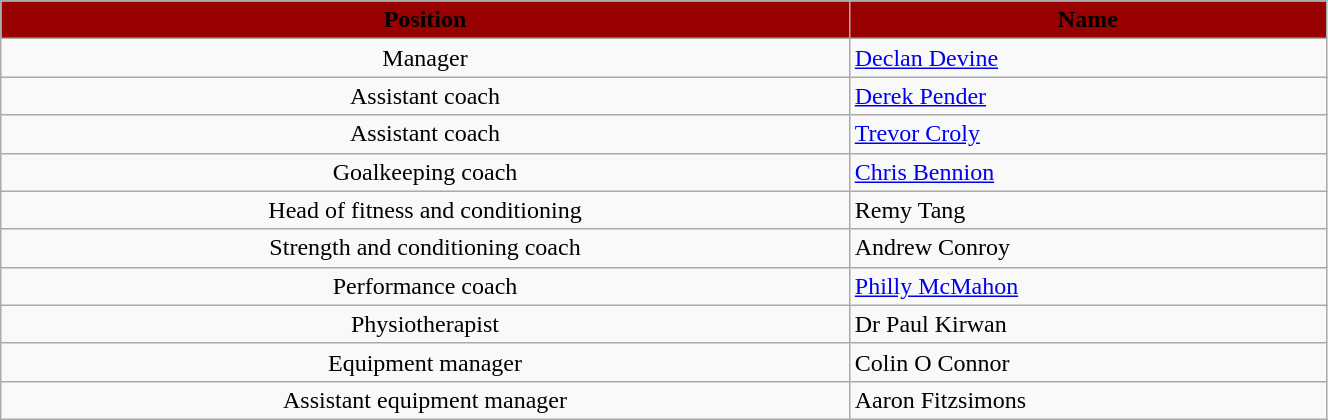<table class="wikitable" style="text-align:center;width:70%;">
<tr>
<th style="background:#990000;color:#000000; text-align:center;">Position</th>
<th style="background:#990000;color:#000000; text-align:center;">Name</th>
</tr>
<tr>
<td>Manager</td>
<td align=left> <a href='#'>Declan Devine</a></td>
</tr>
<tr>
<td>Assistant coach</td>
<td align=left> <a href='#'>Derek Pender</a></td>
</tr>
<tr>
<td>Assistant coach</td>
<td align=left> <a href='#'>Trevor Croly</a></td>
</tr>
<tr>
<td>Goalkeeping coach</td>
<td align=left> <a href='#'>Chris Bennion</a></td>
</tr>
<tr>
<td>Head of fitness and conditioning</td>
<td align=left> Remy Tang</td>
</tr>
<tr>
<td>Strength and conditioning coach</td>
<td align=left> Andrew Conroy</td>
</tr>
<tr>
<td>Performance coach</td>
<td align=left> <a href='#'>Philly McMahon</a></td>
</tr>
<tr>
<td>Physiotherapist</td>
<td align=left> Dr Paul Kirwan</td>
</tr>
<tr>
<td>Equipment manager</td>
<td align=left>  Colin O Connor</td>
</tr>
<tr>
<td>Assistant equipment manager</td>
<td align=left>  Aaron Fitzsimons</td>
</tr>
</table>
